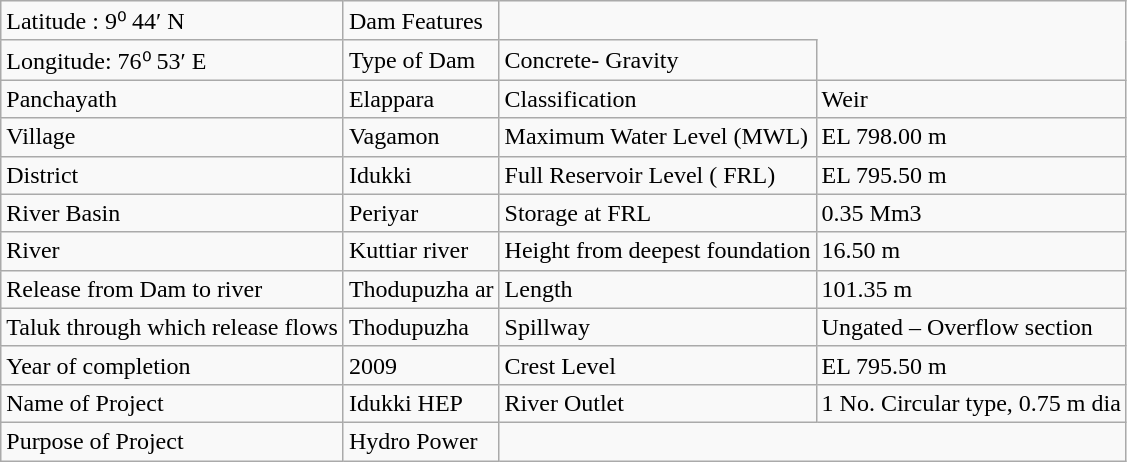<table class="wikitable">
<tr>
<td>Latitude : 9⁰ 44′ N</td>
<td>Dam Features</td>
</tr>
<tr>
<td>Longitude: 76⁰ 53′ E</td>
<td>Type of Dam</td>
<td>Concrete- Gravity</td>
</tr>
<tr>
<td>Panchayath</td>
<td>Elappara</td>
<td>Classification</td>
<td>Weir</td>
</tr>
<tr>
<td>Village</td>
<td>Vagamon</td>
<td>Maximum Water Level (MWL)</td>
<td>EL 798.00 m</td>
</tr>
<tr>
<td>District</td>
<td>Idukki</td>
<td>Full Reservoir Level ( FRL)</td>
<td>EL 795.50 m</td>
</tr>
<tr>
<td>River Basin</td>
<td>Periyar</td>
<td>Storage at FRL</td>
<td>0.35 Mm3</td>
</tr>
<tr>
<td>River</td>
<td>Kuttiar river</td>
<td>Height from deepest foundation</td>
<td>16.50 m</td>
</tr>
<tr>
<td>Release from Dam to river</td>
<td>Thodupuzha ar</td>
<td>Length</td>
<td>101.35 m</td>
</tr>
<tr>
<td>Taluk through which release flows</td>
<td>Thodupuzha</td>
<td>Spillway</td>
<td>Ungated – Overflow section</td>
</tr>
<tr>
<td>Year of completion</td>
<td>2009</td>
<td>Crest Level</td>
<td>EL 795.50 m</td>
</tr>
<tr>
<td>Name of Project</td>
<td>Idukki HEP</td>
<td>River Outlet</td>
<td>1 No. Circular type, 0.75 m dia</td>
</tr>
<tr>
<td>Purpose of Project</td>
<td>Hydro Power</td>
</tr>
</table>
